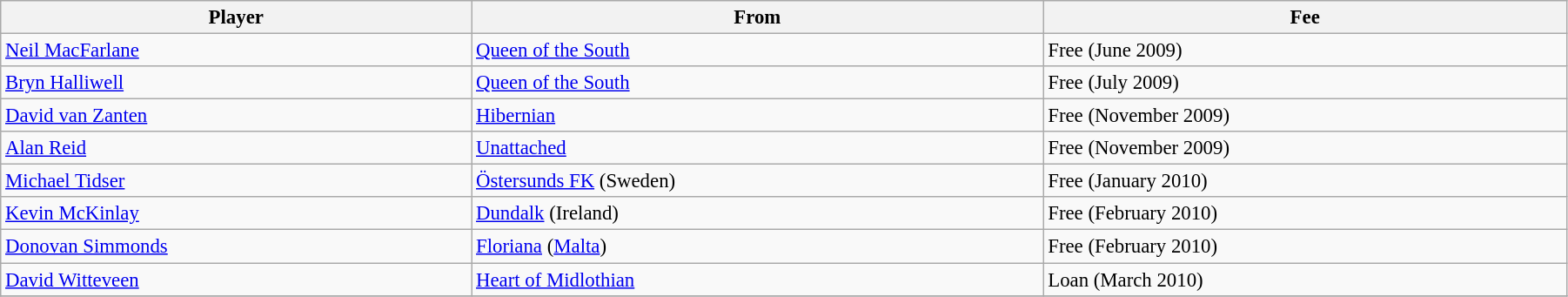<table class="wikitable" style="text-align:center; font-size:95%;width:95%; text-align:left">
<tr>
<th><strong>Player</strong></th>
<th><strong>From</strong></th>
<th><strong>Fee</strong></th>
</tr>
<tr --->
<td> <a href='#'>Neil MacFarlane</a></td>
<td><a href='#'>Queen of the South</a></td>
<td>Free (June 2009)</td>
</tr>
<tr --->
<td> <a href='#'>Bryn Halliwell</a></td>
<td><a href='#'>Queen of the South</a></td>
<td>Free (July 2009)</td>
</tr>
<tr --->
<td> <a href='#'>David van Zanten</a></td>
<td><a href='#'>Hibernian</a></td>
<td>Free (November 2009)</td>
</tr>
<tr --->
<td> <a href='#'>Alan Reid</a></td>
<td><a href='#'>Unattached</a></td>
<td>Free (November 2009)</td>
</tr>
<tr --->
<td> <a href='#'>Michael Tidser</a></td>
<td><a href='#'>Östersunds FK</a> (Sweden)</td>
<td>Free (January 2010)</td>
</tr>
<tr --->
<td> <a href='#'>Kevin McKinlay</a></td>
<td><a href='#'>Dundalk</a> (Ireland)</td>
<td>Free (February 2010)</td>
</tr>
<tr --->
<td> <a href='#'>Donovan Simmonds</a></td>
<td><a href='#'>Floriana</a> (<a href='#'>Malta</a>)</td>
<td>Free (February 2010)</td>
</tr>
<tr --->
<td> <a href='#'>David Witteveen</a></td>
<td><a href='#'>Heart of Midlothian</a></td>
<td>Loan (March 2010)</td>
</tr>
<tr --->
</tr>
</table>
